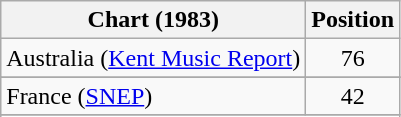<table class = "wikitable sortable">
<tr>
<th>Chart (1983)</th>
<th>Position</th>
</tr>
<tr>
<td>Australia (<a href='#'>Kent Music Report</a>)</td>
<td style="text-align:center;">76</td>
</tr>
<tr>
</tr>
<tr>
</tr>
<tr>
<td>France (<a href='#'>SNEP</a>)</td>
<td align="center">42</td>
</tr>
<tr>
</tr>
<tr>
</tr>
<tr>
</tr>
</table>
